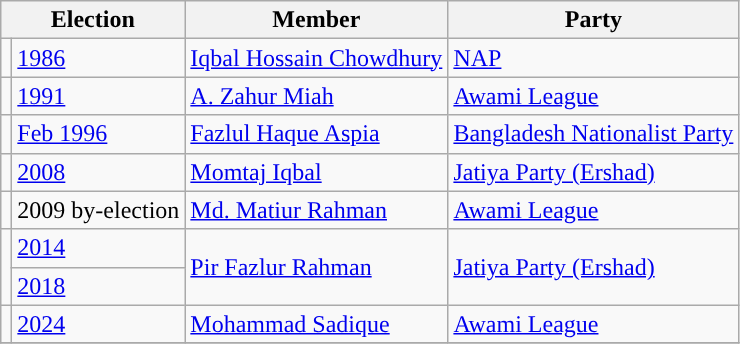<table class="wikitable">
<tr>
<th colspan="2">Election</th>
<th>Member</th>
<th>Party</th>
</tr>
<tr>
<td style="background-color:"></td>
<td><a href='#'>1986</a></td>
<td><a href='#'>Iqbal Hossain Chowdhury</a></td>
<td><a href='#'>NAP</a></td>
</tr>
<tr>
<td style="background-color:"></td>
<td><a href='#'>1991</a></td>
<td><a href='#'>A. Zahur Miah</a></td>
<td><a href='#'>Awami League</a></td>
</tr>
<tr>
<td style="background-color:"></td>
<td><a href='#'>Feb 1996</a></td>
<td><a href='#'>Fazlul Haque Aspia</a></td>
<td><a href='#'>Bangladesh Nationalist Party</a></td>
</tr>
<tr>
<td style="background-color:"></td>
<td><a href='#'>2008</a></td>
<td><a href='#'>Momtaj Iqbal</a></td>
<td><a href='#'>Jatiya Party (Ershad)</a></td>
</tr>
<tr>
<td style="background-color:"></td>
<td>2009 by-election</td>
<td><a href='#'>Md. Matiur Rahman</a></td>
<td><a href='#'>Awami League</a></td>
</tr>
<tr>
<td rowspan="2" style="background-color:"></td>
<td><a href='#'>2014</a></td>
<td rowspan="2"><a href='#'>Pir Fazlur Rahman</a></td>
<td rowspan="2"><a href='#'>Jatiya Party (Ershad)</a></td>
</tr>
<tr>
<td><a href='#'>2018</a></td>
</tr>
<tr>
<td style="background-color:"></td>
<td><a href='#'>2024</a></td>
<td><a href='#'>Mohammad Sadique</a></td>
<td><a href='#'>Awami League</a></td>
</tr>
<tr>
</tr>
</table>
